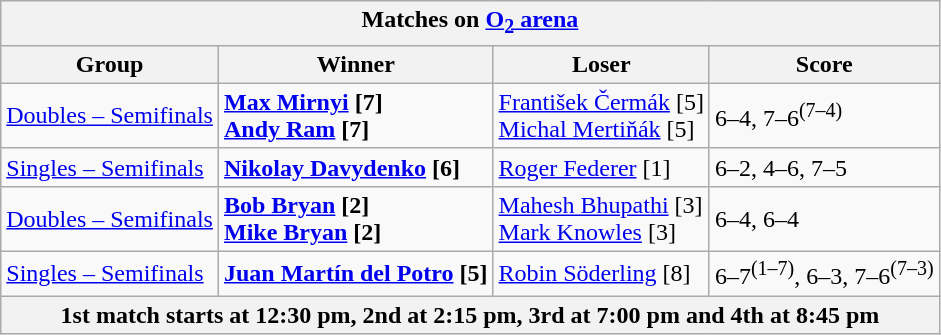<table class="wikitable collapsible uncollapsed">
<tr>
<th colspan=4><strong>Matches on <a href='#'>O<sub>2</sub> arena</a></strong></th>
</tr>
<tr>
<th>Group</th>
<th>Winner</th>
<th>Loser</th>
<th>Score</th>
</tr>
<tr>
<td><a href='#'>Doubles – Semifinals</a></td>
<td><strong> <a href='#'>Max Mirnyi</a> [7]<br> <a href='#'>Andy Ram</a> [7]</strong></td>
<td> <a href='#'>František Čermák</a> [5]<br> <a href='#'>Michal Mertiňák</a> [5]</td>
<td>6–4, 7–6<sup>(7–4)</sup></td>
</tr>
<tr>
<td><a href='#'>Singles – Semifinals</a></td>
<td><strong> <a href='#'>Nikolay Davydenko</a> [6]</strong></td>
<td> <a href='#'>Roger Federer</a> [1]</td>
<td>6–2, 4–6, 7–5</td>
</tr>
<tr>
<td><a href='#'>Doubles – Semifinals</a></td>
<td> <strong><a href='#'>Bob Bryan</a> [2] <br> <a href='#'>Mike Bryan</a> [2]</strong></td>
<td> <a href='#'>Mahesh Bhupathi</a> [3] <br> <a href='#'>Mark Knowles</a> [3]</td>
<td>6–4, 6–4</td>
</tr>
<tr>
<td><a href='#'>Singles – Semifinals</a></td>
<td> <strong><a href='#'>Juan Martín del Potro</a> [5]</strong></td>
<td> <a href='#'>Robin Söderling</a> [8]</td>
<td>6–7<sup>(1–7)</sup>, 6–3, 7–6<sup>(7–3)</sup></td>
</tr>
<tr>
<th colspan=4>1st match starts at 12:30 pm, 2nd at 2:15 pm, 3rd at 7:00 pm and 4th at 8:45 pm</th>
</tr>
</table>
